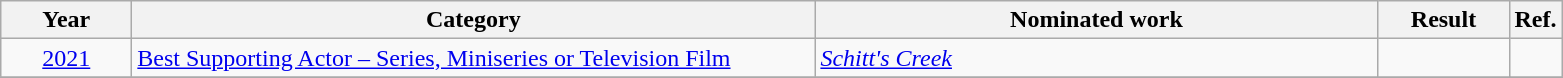<table class=wikitable>
<tr>
<th scope="col" style="width:5em;">Year</th>
<th scope="col" style="width:28em;">Category</th>
<th scope="col" style="width:23em;">Nominated work</th>
<th scope="col" style="width:5em;">Result</th>
<th>Ref.</th>
</tr>
<tr>
<td style="text-align:center;", rowspan="2"><a href='#'>2021</a></td>
<td rowspan="2"><a href='#'>Best Supporting Actor – Series, Miniseries or Television Film</a></td>
<td rowspan=2><em><a href='#'>Schitt's Creek</a></em></td>
<td></td>
<td rowspan="2" style="text-align:center;"></td>
</tr>
<tr>
</tr>
<tr>
</tr>
</table>
